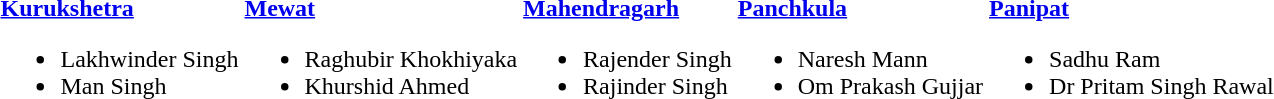<table>
<tr>
<td valign="top"><br><strong><a href='#'>Kurukshetra</a></strong><ul><li>Lakhwinder Singh</li><li>Man Singh</li></ul></td>
<td valign="top"><br><strong><a href='#'>Mewat</a></strong><ul><li>Raghubir Khokhiyaka</li><li>Khurshid Ahmed</li></ul></td>
<td valign="top"><br><strong><a href='#'>Mahendragarh</a></strong><ul><li>Rajender Singh</li><li>Rajinder Singh</li></ul></td>
<td valign="top"><br><strong><a href='#'>Panchkula</a></strong><ul><li>Naresh Mann</li><li>Om Prakash Gujjar</li></ul></td>
<td valign="top"><br><strong><a href='#'>Panipat</a></strong><ul><li>Sadhu Ram</li><li>Dr Pritam Singh Rawal</li></ul></td>
</tr>
</table>
